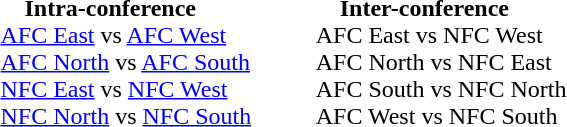<table border=0 style="margin: 0 0 0 1.5;">
<tr valign="top">
<td><br>    <strong>Intra-conference</strong><br>
<a href='#'>AFC East</a> vs <a href='#'>AFC West</a><br>
<a href='#'>AFC North</a> vs <a href='#'>AFC South</a><br>
<a href='#'>NFC East</a> vs <a href='#'>NFC West</a><br>
<a href='#'>NFC North</a> vs <a href='#'>NFC South</a><br></td>
<td style="padding-left:40px;"><br>    <strong>Inter-conference</strong><br>
AFC East vs NFC West<br>
AFC North vs NFC East<br>
AFC South vs NFC North<br>
AFC West vs NFC South<br></td>
</tr>
</table>
